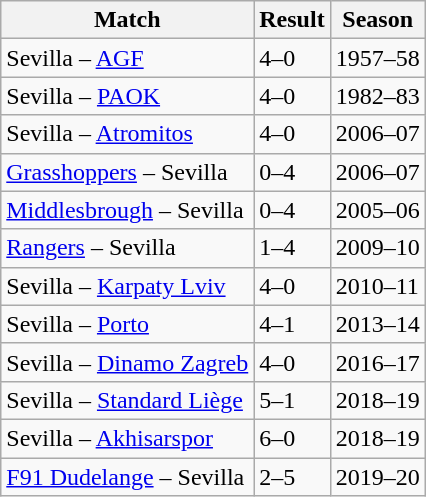<table class="wikitable">
<tr>
<th>Match</th>
<th>Result</th>
<th>Season</th>
</tr>
<tr>
<td>Sevilla – <a href='#'>AGF</a></td>
<td>4–0</td>
<td>1957–58</td>
</tr>
<tr>
<td>Sevilla – <a href='#'>PAOK</a></td>
<td>4–0</td>
<td>1982–83</td>
</tr>
<tr>
<td>Sevilla – <a href='#'>Atromitos</a></td>
<td>4–0</td>
<td>2006–07</td>
</tr>
<tr>
<td><a href='#'>Grasshoppers</a> – Sevilla</td>
<td>0–4</td>
<td>2006–07</td>
</tr>
<tr>
<td><a href='#'>Middlesbrough</a> – Sevilla</td>
<td>0–4</td>
<td>2005–06</td>
</tr>
<tr>
<td><a href='#'>Rangers</a> – Sevilla</td>
<td>1–4</td>
<td>2009–10</td>
</tr>
<tr>
<td>Sevilla – <a href='#'>Karpaty Lviv</a></td>
<td>4–0</td>
<td>2010–11</td>
</tr>
<tr>
<td>Sevilla – <a href='#'>Porto</a></td>
<td>4–1</td>
<td>2013–14</td>
</tr>
<tr>
<td>Sevilla – <a href='#'>Dinamo Zagreb</a></td>
<td>4–0</td>
<td>2016–17</td>
</tr>
<tr>
<td>Sevilla – <a href='#'>Standard Liège</a></td>
<td>5–1</td>
<td>2018–19</td>
</tr>
<tr>
<td>Sevilla – <a href='#'>Akhisarspor</a></td>
<td>6–0</td>
<td>2018–19</td>
</tr>
<tr>
<td><a href='#'>F91 Dudelange</a> – Sevilla</td>
<td>2–5</td>
<td>2019–20</td>
</tr>
</table>
